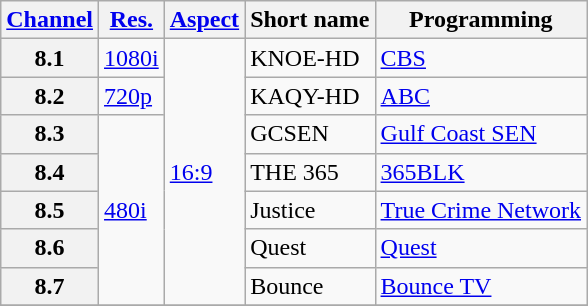<table class="wikitable">
<tr>
<th><a href='#'>Channel</a></th>
<th><a href='#'>Res.</a></th>
<th><a href='#'>Aspect</a></th>
<th>Short name</th>
<th>Programming</th>
</tr>
<tr>
<th scope = "row">8.1</th>
<td><a href='#'>1080i</a></td>
<td rowspan=7><a href='#'>16:9</a></td>
<td>KNOE-HD</td>
<td><a href='#'>CBS</a></td>
</tr>
<tr>
<th scope = "row">8.2</th>
<td><a href='#'>720p</a></td>
<td>KAQY-HD</td>
<td><a href='#'>ABC</a></td>
</tr>
<tr>
<th scope = "row">8.3</th>
<td rowspan=5><a href='#'>480i</a></td>
<td>GCSEN</td>
<td><a href='#'>Gulf Coast SEN</a></td>
</tr>
<tr>
<th scope = "row">8.4</th>
<td>THE 365</td>
<td><a href='#'>365BLK</a></td>
</tr>
<tr>
<th scope = "row">8.5</th>
<td>Justice</td>
<td><a href='#'>True Crime Network</a></td>
</tr>
<tr>
<th scope = "row">8.6</th>
<td>Quest</td>
<td><a href='#'>Quest</a></td>
</tr>
<tr>
<th scope = "row">8.7</th>
<td>Bounce</td>
<td><a href='#'>Bounce TV</a></td>
</tr>
<tr>
</tr>
</table>
